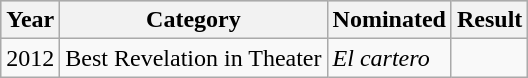<table class="wikitable">
<tr bgcolor="#CCCCCC">
<th><strong>Year</strong></th>
<th><strong>Category</strong></th>
<th><strong>Nominated</strong></th>
<th><strong>Result</strong></th>
</tr>
<tr>
<td>2012</td>
<td>Best Revelation in Theater</td>
<td><em>El cartero</em></td>
<td></td>
</tr>
</table>
